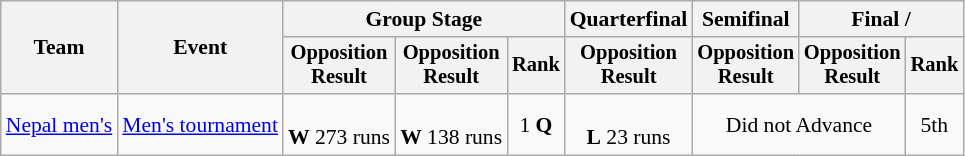<table class=wikitable style=font-size:90%;text-align:center>
<tr>
<th rowspan=2>Team</th>
<th rowspan=2>Event</th>
<th colspan="3">Group Stage</th>
<th>Quarterfinal</th>
<th>Semifinal</th>
<th colspan=2>Final / </th>
</tr>
<tr style=font-size:95%>
<th>Opposition<br>Result</th>
<th>Opposition<br>Result</th>
<th>Rank</th>
<th>Opposition<br>Result</th>
<th>Opposition<br>Result</th>
<th>Opposition<br>Result</th>
<th>Rank</th>
</tr>
<tr>
<td align=left><a href='#'>Nepal men's</a></td>
<td align=left><a href='#'>Men's tournament</a></td>
<td><br><strong>W</strong> 273 runs</td>
<td><br><strong>W</strong> 138 runs</td>
<td>1 <strong>Q</strong></td>
<td><br><strong>L</strong> 23 runs</td>
<td colspan="2">Did not Advance</td>
<td>5th</td>
</tr>
</table>
